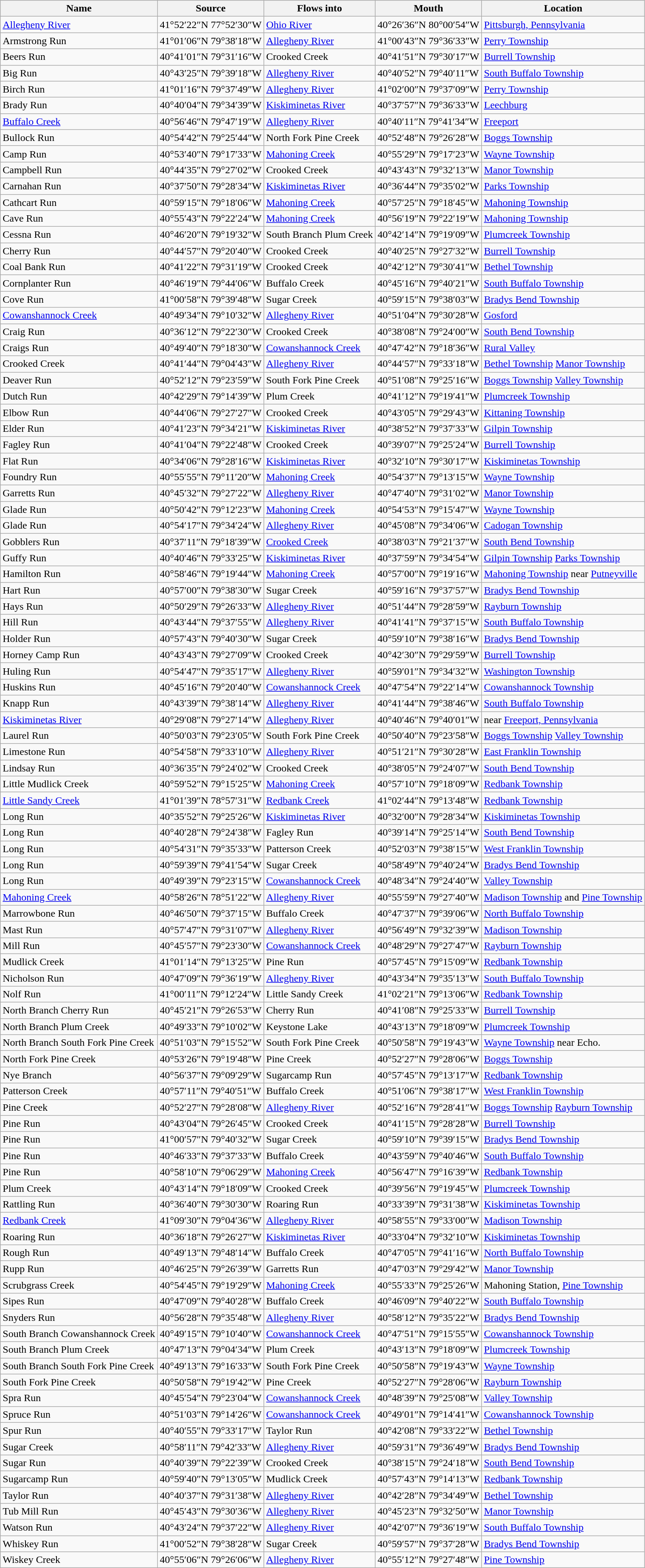<table class="wikitable sortable">
<tr>
<th>Name</th>
<th>Source</th>
<th>Flows into</th>
<th>Mouth</th>
<th>Location</th>
</tr>
<tr>
<td><a href='#'>Allegheny River</a></td>
<td>41°52′22″N 77°52′30″W</td>
<td><a href='#'>Ohio River</a></td>
<td>40°26′36″N 80°00′54″W</td>
<td><a href='#'>Pittsburgh, Pennsylvania</a></td>
</tr>
<tr>
<td>Armstrong Run</td>
<td>41°01′06″N 79°38′18″W</td>
<td><a href='#'>Allegheny River</a></td>
<td>41°00′43″N 79°36′33″W</td>
<td><a href='#'>Perry Township</a></td>
</tr>
<tr>
<td>Beers Run</td>
<td>40°41′01″N 79°31′16″W</td>
<td>Crooked Creek</td>
<td>40°41′51″N 79°30′17″W</td>
<td><a href='#'>Burrell Township</a></td>
</tr>
<tr>
<td>Big Run</td>
<td>40°43′25″N 79°39′18″W</td>
<td><a href='#'>Allegheny River</a></td>
<td>40°40′52″N 79°40′11″W</td>
<td><a href='#'>South Buffalo Township</a></td>
</tr>
<tr>
<td>Birch Run</td>
<td>41°01′16″N 79°37′49″W</td>
<td><a href='#'>Allegheny River</a></td>
<td>41°02′00″N 79°37′09″W</td>
<td><a href='#'>Perry Township</a></td>
</tr>
<tr>
<td>Brady Run</td>
<td>40°40′04″N 79°34′39″W</td>
<td><a href='#'>Kiskiminetas River</a></td>
<td>40°37′57″N 79°36′33″W</td>
<td><a href='#'>Leechburg</a></td>
</tr>
<tr>
<td><a href='#'>Buffalo Creek</a></td>
<td>40°56′46″N 79°47′19″W</td>
<td><a href='#'>Allegheny River</a></td>
<td>40°40′11″N 79°41′34″W</td>
<td><a href='#'>Freeport</a></td>
</tr>
<tr>
<td>Bullock Run</td>
<td>40°54′42″N 79°25′44″W</td>
<td>North Fork Pine Creek</td>
<td>40°52′48″N 79°26′28″W</td>
<td><a href='#'>Boggs Township</a></td>
</tr>
<tr>
<td>Camp Run</td>
<td>40°53′40″N 79°17′33″W</td>
<td><a href='#'>Mahoning Creek</a></td>
<td>40°55′29″N 79°17′23″W</td>
<td><a href='#'>Wayne Township</a></td>
</tr>
<tr>
<td>Campbell Run</td>
<td>40°44′35″N 79°27′02″W</td>
<td>Crooked Creek</td>
<td>40°43′43″N 79°32′13″W</td>
<td><a href='#'>Manor Township</a></td>
</tr>
<tr>
<td>Carnahan Run</td>
<td>40°37′50″N 79°28′34″W</td>
<td><a href='#'>Kiskiminetas River</a></td>
<td>40°36′44″N 79°35′02″W</td>
<td><a href='#'>Parks Township</a></td>
</tr>
<tr>
<td>Cathcart Run</td>
<td>40°59′15″N 79°18′06″W</td>
<td><a href='#'>Mahoning Creek</a></td>
<td>40°57′25″N 79°18′45″W</td>
<td><a href='#'>Mahoning Township</a></td>
</tr>
<tr>
<td>Cave Run</td>
<td>40°55′43″N 79°22′24″W</td>
<td><a href='#'>Mahoning Creek</a></td>
<td>40°56′19″N 79°22′19″W</td>
<td><a href='#'>Mahoning Township</a></td>
</tr>
<tr>
<td>Cessna Run</td>
<td>40°46′20″N 79°19′32″W</td>
<td>South Branch Plum Creek</td>
<td>40°42′14″N 79°19′09″W</td>
<td><a href='#'>Plumcreek Township</a></td>
</tr>
<tr>
<td>Cherry Run</td>
<td>40°44′57″N 79°20′40″W</td>
<td>Crooked Creek</td>
<td>40°40′25″N 79°27′32″W</td>
<td><a href='#'>Burrell Township</a></td>
</tr>
<tr>
<td>Coal Bank Run</td>
<td>40°41′22″N 79°31′19″W</td>
<td>Crooked Creek</td>
<td>40°42′12″N 79°30′41″W</td>
<td><a href='#'>Bethel Township</a></td>
</tr>
<tr>
<td>Cornplanter Run</td>
<td>40°46′19″N 79°44′06″W</td>
<td>Buffalo Creek</td>
<td>40°45′16″N 79°40′21″W</td>
<td><a href='#'>South Buffalo Township</a></td>
</tr>
<tr>
<td>Cove Run</td>
<td>41°00′58″N 79°39′48″W</td>
<td>Sugar Creek</td>
<td>40°59′15″N 79°38′03″W</td>
<td><a href='#'>Bradys Bend Township</a></td>
</tr>
<tr>
<td><a href='#'>Cowanshannock Creek</a></td>
<td>40°49′34″N 79°10′32″W</td>
<td><a href='#'>Allegheny River</a></td>
<td>40°51′04″N 79°30′28″W</td>
<td><a href='#'>Gosford</a></td>
</tr>
<tr>
<td>Craig Run</td>
<td>40°36′12″N 79°22′30″W</td>
<td>Crooked Creek</td>
<td>40°38′08″N 79°24′00″W</td>
<td><a href='#'>South Bend Township</a></td>
</tr>
<tr>
<td>Craigs Run</td>
<td>40°49′40″N 79°18′30″W</td>
<td><a href='#'>Cowanshannock Creek</a></td>
<td>40°47′42″N 79°18′36″W</td>
<td><a href='#'>Rural Valley</a></td>
</tr>
<tr>
<td>Crooked Creek</td>
<td>40°41′44″N 79°04′43″W</td>
<td><a href='#'>Allegheny River</a></td>
<td>40°44′57″N 79°33′18″W</td>
<td><a href='#'>Bethel Township</a> <a href='#'>Manor Township</a></td>
</tr>
<tr>
<td>Deaver Run</td>
<td>40°52′12″N 79°23′59″W</td>
<td>South Fork Pine Creek</td>
<td>40°51′08″N 79°25′16″W</td>
<td><a href='#'>Boggs Township</a> <a href='#'>Valley Township</a></td>
</tr>
<tr>
<td>Dutch Run</td>
<td>40°42′29″N 79°14′39″W</td>
<td>Plum Creek</td>
<td>40°41′12″N 79°19′41″W</td>
<td><a href='#'>Plumcreek Township</a></td>
</tr>
<tr>
<td>Elbow Run</td>
<td>40°44′06″N 79°27′27″W</td>
<td>Crooked Creek</td>
<td>40°43′05″N 79°29′43″W</td>
<td><a href='#'>Kittaning Township</a></td>
</tr>
<tr>
<td>Elder Run</td>
<td>40°41′23″N 79°34′21″W</td>
<td><a href='#'>Kiskiminetas River</a></td>
<td>40°38′52″N 79°37′33″W</td>
<td><a href='#'>Gilpin Township</a></td>
</tr>
<tr>
<td>Fagley Run</td>
<td>40°41′04″N 79°22′48″W</td>
<td>Crooked Creek</td>
<td>40°39′07″N 79°25′24″W</td>
<td><a href='#'>Burrell Township</a></td>
</tr>
<tr>
<td>Flat Run</td>
<td>40°34′06″N 79°28′16″W</td>
<td><a href='#'>Kiskiminetas River</a></td>
<td>40°32′10″N 79°30′17″W</td>
<td><a href='#'>Kiskiminetas Township</a></td>
</tr>
<tr>
<td>Foundry Run</td>
<td>40°55′55″N 79°11′20″W</td>
<td><a href='#'>Mahoning Creek</a></td>
<td>40°54′37″N 79°13′15″W</td>
<td><a href='#'>Wayne Township</a></td>
</tr>
<tr>
<td>Garretts Run</td>
<td>40°45′32″N 79°27′22″W</td>
<td><a href='#'>Allegheny River</a></td>
<td>40°47′40″N 79°31′02″W</td>
<td><a href='#'>Manor Township</a></td>
</tr>
<tr>
<td>Glade Run</td>
<td>40°50′42″N 79°12′23″W</td>
<td><a href='#'>Mahoning Creek</a></td>
<td>40°54′53″N 79°15′47″W</td>
<td><a href='#'>Wayne Township</a></td>
</tr>
<tr>
<td>Glade Run</td>
<td>40°54′17″N 79°34′24″W</td>
<td><a href='#'>Allegheny River</a></td>
<td>40°45′08″N 79°34′06″W</td>
<td><a href='#'>Cadogan Township</a></td>
</tr>
<tr>
<td>Gobblers Run</td>
<td>40°37′11″N 79°18′39″W</td>
<td><a href='#'>Crooked Creek</a></td>
<td>40°38′03″N 79°21′37″W</td>
<td><a href='#'>South Bend Township</a></td>
</tr>
<tr>
<td>Guffy Run</td>
<td>40°40′46″N 79°33′25″W</td>
<td><a href='#'>Kiskiminetas River</a></td>
<td>40°37′59″N 79°34′54″W</td>
<td><a href='#'>Gilpin Township</a> <a href='#'>Parks Township</a></td>
</tr>
<tr>
<td>Hamilton Run</td>
<td>40°58′46″N 79°19′44″W</td>
<td><a href='#'>Mahoning Creek</a></td>
<td>40°57′00″N 79°19′16″W</td>
<td><a href='#'>Mahoning Township</a> near <a href='#'>Putneyville</a></td>
</tr>
<tr>
<td>Hart Run</td>
<td>40°57′00″N 79°38′30″W</td>
<td>Sugar Creek</td>
<td>40°59′16″N 79°37′57″W</td>
<td><a href='#'>Bradys Bend Township</a></td>
</tr>
<tr>
<td>Hays Run</td>
<td>40°50′29″N 79°26′33″W</td>
<td><a href='#'>Allegheny River</a></td>
<td>40°51′44″N 79°28′59″W</td>
<td><a href='#'>Rayburn Township</a></td>
</tr>
<tr>
<td>Hill Run</td>
<td>40°43′44″N 79°37′55″W</td>
<td><a href='#'>Allegheny River</a></td>
<td>40°41′41″N 79°37′15″W</td>
<td><a href='#'>South Buffalo Township</a></td>
</tr>
<tr>
<td>Holder Run</td>
<td>40°57′43″N 79°40′30″W</td>
<td>Sugar Creek</td>
<td>40°59′10″N 79°38′16″W</td>
<td><a href='#'>Bradys Bend Township</a></td>
</tr>
<tr>
<td>Horney Camp Run</td>
<td>40°43′43″N 79°27′09″W</td>
<td>Crooked Creek</td>
<td>40°42′30″N 79°29′59″W</td>
<td><a href='#'>Burrell Township</a></td>
</tr>
<tr>
<td>Huling Run</td>
<td>40°54′47″N 79°35′17″W</td>
<td><a href='#'>Allegheny River</a></td>
<td>40°59′01″N 79°34′32″W</td>
<td><a href='#'>Washington Township</a></td>
</tr>
<tr>
<td>Huskins Run</td>
<td>40°45′16″N 79°20′40″W</td>
<td><a href='#'>Cowanshannock Creek</a></td>
<td>40°47′54″N 79°22′14″W</td>
<td><a href='#'>Cowanshannock Township</a></td>
</tr>
<tr>
<td>Knapp Run</td>
<td>40°43′39″N 79°38′14″W</td>
<td><a href='#'>Allegheny River</a></td>
<td>40°41′44″N 79°38′46″W</td>
<td><a href='#'>South Buffalo Township</a></td>
</tr>
<tr>
<td><a href='#'>Kiskiminetas River</a></td>
<td>40°29′08″N 79°27′14″W</td>
<td><a href='#'>Allegheny River</a></td>
<td>40°40′46″N 79°40′01″W</td>
<td>near <a href='#'>Freeport, Pennsylvania</a></td>
</tr>
<tr>
<td>Laurel Run</td>
<td>40°50′03″N 79°23′05″W</td>
<td>South Fork Pine Creek</td>
<td>40°50′40″N 79°23′58″W</td>
<td><a href='#'>Boggs Township</a> <a href='#'>Valley Township</a></td>
</tr>
<tr>
<td>Limestone Run</td>
<td>40°54′58″N 79°33′10″W</td>
<td><a href='#'>Allegheny River</a></td>
<td>40°51′21″N 79°30′28″W</td>
<td><a href='#'>East Franklin Township</a></td>
</tr>
<tr>
<td>Lindsay Run</td>
<td>40°36′35″N 79°24′02″W</td>
<td>Crooked Creek</td>
<td>40°38′05″N 79°24′07″W</td>
<td><a href='#'>South Bend Township</a></td>
</tr>
<tr>
<td>Little Mudlick Creek</td>
<td>40°59′52″N 79°15′25″W</td>
<td><a href='#'>Mahoning Creek</a></td>
<td>40°57′10″N 79°18′09″W</td>
<td><a href='#'>Redbank Township</a></td>
</tr>
<tr>
<td><a href='#'>Little Sandy Creek</a></td>
<td>41°01′39″N 78°57′31″W</td>
<td><a href='#'>Redbank Creek</a></td>
<td>41°02′44″N 79°13′48″W</td>
<td><a href='#'>Redbank Township</a></td>
</tr>
<tr>
<td>Long Run</td>
<td>40°35′52″N 79°25′26″W</td>
<td><a href='#'>Kiskiminetas River</a></td>
<td>40°32′00″N 79°28′34″W</td>
<td><a href='#'>Kiskiminetas Township</a></td>
</tr>
<tr>
<td>Long Run</td>
<td>40°40′28″N 79°24′38″W</td>
<td>Fagley Run</td>
<td>40°39′14″N 79°25′14″W</td>
<td><a href='#'>South Bend Township</a></td>
</tr>
<tr>
<td>Long Run</td>
<td>40°54′31″N 79°35′33″W</td>
<td>Patterson Creek</td>
<td>40°52′03″N 79°38′15″W</td>
<td><a href='#'>West Franklin Township</a></td>
</tr>
<tr>
<td>Long Run</td>
<td>40°59′39″N 79°41′54″W</td>
<td>Sugar Creek</td>
<td>40°58′49″N 79°40′24″W</td>
<td><a href='#'>Bradys Bend Township</a></td>
</tr>
<tr>
<td>Long Run</td>
<td>40°49′39″N 79°23′15″W</td>
<td><a href='#'>Cowanshannock Creek</a></td>
<td>40°48′34″N 79°24′40″W</td>
<td><a href='#'>Valley Township</a></td>
</tr>
<tr>
<td><a href='#'>Mahoning Creek</a></td>
<td>40°58′26″N 78°51′22″W</td>
<td><a href='#'>Allegheny River</a></td>
<td>40°55′59″N 79°27′40″W</td>
<td><a href='#'>Madison Township</a> and <a href='#'>Pine Township</a></td>
</tr>
<tr>
<td>Marrowbone Run</td>
<td>40°46′50″N 79°37′15″W</td>
<td>Buffalo Creek</td>
<td>40°47′37″N 79°39′06″W</td>
<td><a href='#'>North Buffalo Township</a></td>
</tr>
<tr>
<td>Mast Run</td>
<td>40°57′47″N 79°31′07″W</td>
<td><a href='#'>Allegheny River</a></td>
<td>40°56′49″N 79°32′39″W</td>
<td><a href='#'>Madison Township</a></td>
</tr>
<tr>
<td>Mill Run</td>
<td>40°45′57″N 79°23′30″W</td>
<td><a href='#'>Cowanshannock Creek</a></td>
<td>40°48′29″N 79°27′47″W</td>
<td><a href='#'>Rayburn Township</a></td>
</tr>
<tr>
<td>Mudlick Creek</td>
<td>41°01′14″N 79°13′25″W</td>
<td>Pine Run</td>
<td>40°57′45″N 79°15′09″W</td>
<td><a href='#'>Redbank Township</a></td>
</tr>
<tr>
<td>Nicholson Run</td>
<td>40°47′09″N 79°36′19″W</td>
<td><a href='#'>Allegheny River</a></td>
<td>40°43′34″N 79°35′13″W</td>
<td><a href='#'>South Buffalo Township</a></td>
</tr>
<tr>
<td>Nolf Run</td>
<td>41°00′11″N 79°12′24″W</td>
<td>Little Sandy Creek</td>
<td>41°02′21″N 79°13′06″W</td>
<td><a href='#'>Redbank Township</a></td>
</tr>
<tr>
<td>North Branch Cherry Run</td>
<td>40°45′21″N 79°26′53″W</td>
<td>Cherry Run</td>
<td>40°41′08″N 79°25′33″W</td>
<td><a href='#'>Burrell Township</a></td>
</tr>
<tr>
<td>North Branch Plum Creek</td>
<td>40°49′33″N 79°10′02″W</td>
<td>Keystone Lake</td>
<td>40°43′13″N 79°18′09″W</td>
<td><a href='#'>Plumcreek Township</a></td>
</tr>
<tr>
<td>North Branch South Fork Pine Creek</td>
<td>40°51′03″N 79°15′52″W</td>
<td>South Fork Pine Creek</td>
<td>40°50′58″N 79°19′43″W</td>
<td><a href='#'>Wayne Township</a> near Echo.</td>
</tr>
<tr>
<td>North Fork Pine Creek</td>
<td>40°53′26″N 79°19′48″W</td>
<td>Pine Creek</td>
<td>40°52′27″N 79°28′06″W</td>
<td><a href='#'>Boggs Township</a></td>
</tr>
<tr>
<td>Nye Branch</td>
<td>40°56′37″N 79°09′29″W</td>
<td>Sugarcamp Run</td>
<td>40°57′45″N 79°13′17″W</td>
<td><a href='#'>Redbank Township</a></td>
</tr>
<tr>
<td>Patterson Creek</td>
<td>40°57′11″N 79°40′51″W</td>
<td>Buffalo Creek</td>
<td>40°51′06″N 79°38′17″W</td>
<td><a href='#'>West Franklin Township</a></td>
</tr>
<tr>
<td>Pine Creek</td>
<td>40°52′27″N 79°28′08″W</td>
<td><a href='#'>Allegheny River</a></td>
<td>40°52′16″N 79°28′41″W</td>
<td><a href='#'>Boggs Township</a> <a href='#'>Rayburn Township</a></td>
</tr>
<tr>
<td>Pine Run</td>
<td>40°43′04″N 79°26′45″W</td>
<td>Crooked Creek</td>
<td>40°41′15″N 79°28′28″W</td>
<td><a href='#'>Burrell Township</a></td>
</tr>
<tr>
<td>Pine Run</td>
<td>41°00′57″N 79°40′32″W</td>
<td>Sugar Creek</td>
<td>40°59′10″N 79°39′15″W</td>
<td><a href='#'>Bradys Bend Township</a></td>
</tr>
<tr>
<td>Pine Run</td>
<td>40°46′33″N 79°37′33″W</td>
<td>Buffalo Creek</td>
<td>40°43′59″N 79°40′46″W</td>
<td><a href='#'>South Buffalo Township</a></td>
</tr>
<tr>
<td>Pine Run</td>
<td>40°58′10″N 79°06′29″W</td>
<td><a href='#'>Mahoning Creek</a></td>
<td>40°56′47″N 79°16′39″W</td>
<td><a href='#'>Redbank Township</a></td>
</tr>
<tr>
<td>Plum Creek</td>
<td>40°43′14″N 79°18′09″W</td>
<td>Crooked Creek</td>
<td>40°39′56″N 79°19′45″W</td>
<td><a href='#'>Plumcreek Township</a></td>
</tr>
<tr>
<td>Rattling Run</td>
<td>40°36′40″N 79°30′30″W</td>
<td>Roaring Run</td>
<td>40°33′39″N 79°31′38″W</td>
<td><a href='#'>Kiskiminetas Township</a></td>
</tr>
<tr>
<td><a href='#'>Redbank Creek</a></td>
<td>41°09′30″N 79°04′36″W</td>
<td><a href='#'>Allegheny River</a></td>
<td>40°58′55″N 79°33′00″W</td>
<td><a href='#'>Madison Township</a></td>
</tr>
<tr>
<td>Roaring Run</td>
<td>40°36′18″N 79°26′27″W</td>
<td><a href='#'>Kiskiminetas River</a></td>
<td>40°33′04″N 79°32′10″W</td>
<td><a href='#'>Kiskiminetas Township</a></td>
</tr>
<tr>
<td>Rough Run</td>
<td>40°49′13″N 79°48′14″W</td>
<td>Buffalo Creek</td>
<td>40°47′05″N 79°41′16″W</td>
<td><a href='#'>North Buffalo Township</a></td>
</tr>
<tr>
<td>Rupp Run</td>
<td>40°46′25″N 79°26′39″W</td>
<td>Garretts Run</td>
<td>40°47′03″N 79°29′42″W</td>
<td><a href='#'>Manor Township</a></td>
</tr>
<tr>
<td>Scrubgrass Creek</td>
<td>40°54′45″N 79°19′29″W</td>
<td><a href='#'>Mahoning Creek</a></td>
<td>40°55′33″N 79°25′26″W</td>
<td>Mahoning Station, <a href='#'>Pine Township</a></td>
</tr>
<tr>
<td>Sipes Run</td>
<td>40°47′09″N 79°40′28″W</td>
<td>Buffalo Creek</td>
<td>40°46′09″N 79°40′22″W</td>
<td><a href='#'>South Buffalo Township</a></td>
</tr>
<tr>
<td>Snyders Run</td>
<td>40°56′28″N 79°35′48″W</td>
<td><a href='#'>Allegheny River</a></td>
<td>40°58′12″N 79°35′22″W</td>
<td><a href='#'>Bradys Bend Township</a></td>
</tr>
<tr>
<td>South Branch Cowanshannock Creek</td>
<td>40°49′15″N 79°10′40″W</td>
<td><a href='#'>Cowanshannock Creek</a></td>
<td>40°47′51″N 79°15′55″W</td>
<td><a href='#'>Cowanshannock Township</a></td>
</tr>
<tr>
<td>South Branch Plum Creek</td>
<td>40°47′13″N 79°04′34″W</td>
<td>Plum Creek</td>
<td>40°43′13″N 79°18′09″W</td>
<td><a href='#'>Plumcreek Township</a></td>
</tr>
<tr>
<td>South Branch South Fork Pine Creek</td>
<td>40°49′13″N 79°16′33″W</td>
<td>South Fork Pine Creek</td>
<td>40°50′58″N 79°19′43″W</td>
<td><a href='#'>Wayne Township</a></td>
</tr>
<tr>
<td>South Fork Pine Creek</td>
<td>40°50′58″N 79°19′42″W</td>
<td>Pine Creek</td>
<td>40°52′27″N 79°28′06″W</td>
<td><a href='#'>Rayburn Township</a></td>
</tr>
<tr>
<td>Spra Run</td>
<td>40°45′54″N 79°23′04″W</td>
<td><a href='#'>Cowanshannock Creek</a></td>
<td>40°48′39″N 79°25′08″W</td>
<td><a href='#'>Valley Township</a></td>
</tr>
<tr>
<td>Spruce Run</td>
<td>40°51′03″N 79°14′26″W</td>
<td><a href='#'>Cowanshannock Creek</a></td>
<td>40°49′01″N 79°14′41″W</td>
<td><a href='#'>Cowanshannock Township</a></td>
</tr>
<tr>
<td>Spur Run</td>
<td>40°40′55″N 79°33′17″W</td>
<td>Taylor Run</td>
<td>40°42′08″N 79°33′22″W</td>
<td><a href='#'>Bethel Township</a></td>
</tr>
<tr>
<td>Sugar Creek</td>
<td>40°58′11″N 79°42′33″W</td>
<td><a href='#'>Allegheny River</a></td>
<td>40°59′31″N 79°36′49″W</td>
<td><a href='#'>Bradys Bend Township</a></td>
</tr>
<tr>
<td>Sugar Run</td>
<td>40°40′39″N 79°22′39″W</td>
<td>Crooked Creek</td>
<td>40°38′15″N 79°24′18″W</td>
<td><a href='#'>South Bend Township</a></td>
</tr>
<tr>
<td>Sugarcamp Run</td>
<td>40°59′40″N 79°13′05″W</td>
<td>Mudlick Creek</td>
<td>40°57′43″N 79°14′13″W</td>
<td><a href='#'>Redbank Township</a></td>
</tr>
<tr>
<td>Taylor Run</td>
<td>40°40′37″N 79°31′38″W</td>
<td><a href='#'>Allegheny River</a></td>
<td>40°42′28″N 79°34′49″W</td>
<td><a href='#'>Bethel Township</a></td>
</tr>
<tr>
<td>Tub Mill Run</td>
<td>40°45′43″N 79°30′36″W</td>
<td><a href='#'>Allegheny River</a></td>
<td>40°45′23″N 79°32′50″W</td>
<td><a href='#'>Manor Township</a></td>
</tr>
<tr>
<td>Watson Run</td>
<td>40°43′24″N 79°37′22″W</td>
<td><a href='#'>Allegheny River</a></td>
<td>40°42′07″N 79°36′19″W</td>
<td><a href='#'>South Buffalo Township</a></td>
</tr>
<tr>
<td>Whiskey Run</td>
<td>41°00′52″N 79°38′28″W</td>
<td>Sugar Creek</td>
<td>40°59′57″N 79°37′28″W</td>
<td><a href='#'>Bradys Bend Township</a></td>
</tr>
<tr>
<td>Wiskey Creek</td>
<td>40°55′06″N 79°26′06″W</td>
<td><a href='#'>Allegheny River</a></td>
<td>40°55′12″N 79°27′48″W</td>
<td><a href='#'>Pine Township</a></td>
</tr>
</table>
